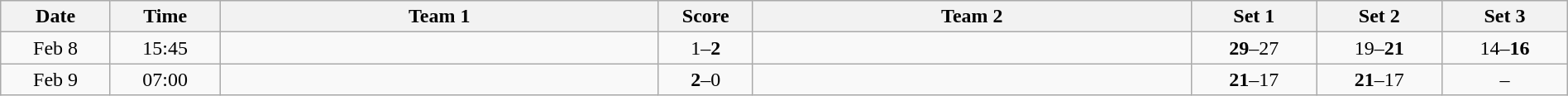<table class="wikitable" width="100%">
<tr>
<th style="width:7%">Date</th>
<th style="width:7%">Time</th>
<th style="width:28%">Team 1</th>
<th style="width:6%">Score</th>
<th style="width:28%">Team 2</th>
<th style="width:8%">Set 1</th>
<th style="width:8%">Set 2</th>
<th style="width:8%">Set 3</th>
</tr>
<tr>
<td style="text-align:center">Feb 8</td>
<td style="text-align:center">15:45</td>
<td style="text-align:right"></td>
<td style="text-align:center">1–<strong>2</strong></td>
<td style="text-align:left"><strong></strong></td>
<td style="text-align:center"><strong>29</strong>–27</td>
<td style="text-align:center">19–<strong>21</strong></td>
<td style="text-align:center">14–<strong>16</strong></td>
</tr>
<tr>
<td style="text-align:center">Feb 9</td>
<td style="text-align:center">07:00</td>
<td style="text-align:right"><strong></strong></td>
<td style="text-align:center"><strong>2</strong>–0</td>
<td style="text-align:left"></td>
<td style="text-align:center"><strong>21</strong>–17</td>
<td style="text-align:center"><strong>21</strong>–17</td>
<td style="text-align:center">–</td>
</tr>
</table>
